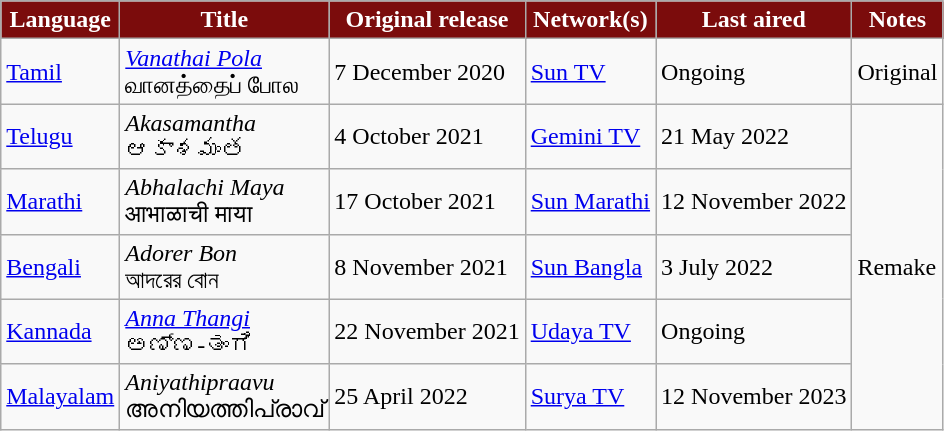<table class="wikitable" style="margin-right: 0;">
<tr style="color:white">
<th style="background:#7b0c0c; ">Language</th>
<th style="background:#7b0c0c; ">Title</th>
<th style="background:#7b0c0c; ">Original release</th>
<th style="background:#7b0c0c; ">Network(s)</th>
<th style="background:#7b0c0c; ">Last aired</th>
<th style="background:#7b0c0c; ">Notes</th>
</tr>
<tr>
<td><a href='#'>Tamil</a></td>
<td><em><a href='#'>Vanathai Pola</a></em> <br> வானத்தைப் போல</td>
<td>7 December 2020</td>
<td><a href='#'>Sun TV</a></td>
<td>Ongoing</td>
<td>Original</td>
</tr>
<tr>
<td><a href='#'>Telugu</a></td>
<td><em>Akasamantha</em> <br> ఆకాశమంత</td>
<td>4 October 2021</td>
<td><a href='#'>Gemini TV</a></td>
<td>21 May 2022</td>
<td rowspan="5">Remake</td>
</tr>
<tr>
<td><a href='#'>Marathi</a></td>
<td><em>Abhalachi Maya</em> <br> आभाळाची माया</td>
<td>17 October 2021</td>
<td><a href='#'>Sun Marathi</a></td>
<td>12 November 2022</td>
</tr>
<tr>
<td><a href='#'>Bengali</a></td>
<td><em>Adorer Bon</em> <br> আদরের বোন</td>
<td>8 November 2021</td>
<td><a href='#'>Sun Bangla</a></td>
<td>3 July 2022</td>
</tr>
<tr>
<td><a href='#'>Kannada</a></td>
<td><em><a href='#'>Anna Thangi</a></em> <br> ಅಣ್ಣ-ತಂಗಿ</td>
<td>22 November 2021</td>
<td><a href='#'>Udaya TV</a></td>
<td>Ongoing</td>
</tr>
<tr>
<td><a href='#'>Malayalam</a></td>
<td><em>Aniyathipraavu</em> <br> അനിയത്തിപ്രാവ്</td>
<td>25 April 2022</td>
<td><a href='#'>Surya TV</a></td>
<td>12 November 2023</td>
</tr>
</table>
